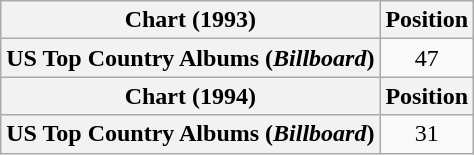<table class="wikitable plainrowheaders" style="text-align:center">
<tr>
<th scope="col">Chart (1993)</th>
<th scope="col">Position</th>
</tr>
<tr>
<th scope="row">US Top Country Albums (<em>Billboard</em>)</th>
<td>47</td>
</tr>
<tr>
<th scope="col">Chart (1994)</th>
<th scope="col">Position</th>
</tr>
<tr>
<th scope="row">US Top Country Albums (<em>Billboard</em>)</th>
<td>31</td>
</tr>
</table>
